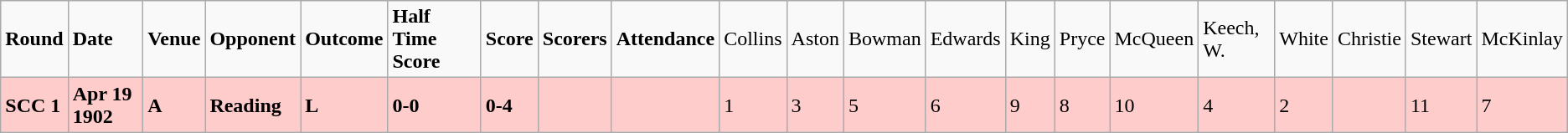<table class="wikitable">
<tr>
<td><strong>Round</strong></td>
<td><strong>Date</strong></td>
<td><strong>Venue</strong></td>
<td><strong>Opponent</strong></td>
<td><strong>Outcome</strong></td>
<td><strong>Half Time Score</strong></td>
<td><strong>Score</strong></td>
<td><strong>Scorers</strong></td>
<td><strong>Attendance</strong></td>
<td>Collins</td>
<td>Aston</td>
<td>Bowman</td>
<td>Edwards</td>
<td>King</td>
<td>Pryce</td>
<td>McQueen</td>
<td>Keech, W.</td>
<td>White</td>
<td>Christie</td>
<td>Stewart</td>
<td>McKinlay</td>
</tr>
<tr bgcolor="#FFCCCC">
<td><strong>SCC 1</strong></td>
<td><strong>Apr 19 1902</strong></td>
<td><strong>A</strong></td>
<td><strong>Reading</strong></td>
<td><strong>L</strong></td>
<td><strong>0-0</strong></td>
<td><strong>0-4</strong></td>
<td></td>
<td></td>
<td>1</td>
<td>3</td>
<td>5</td>
<td>6</td>
<td>9</td>
<td>8</td>
<td>10</td>
<td>4</td>
<td>2</td>
<td></td>
<td>11</td>
<td>7</td>
</tr>
</table>
